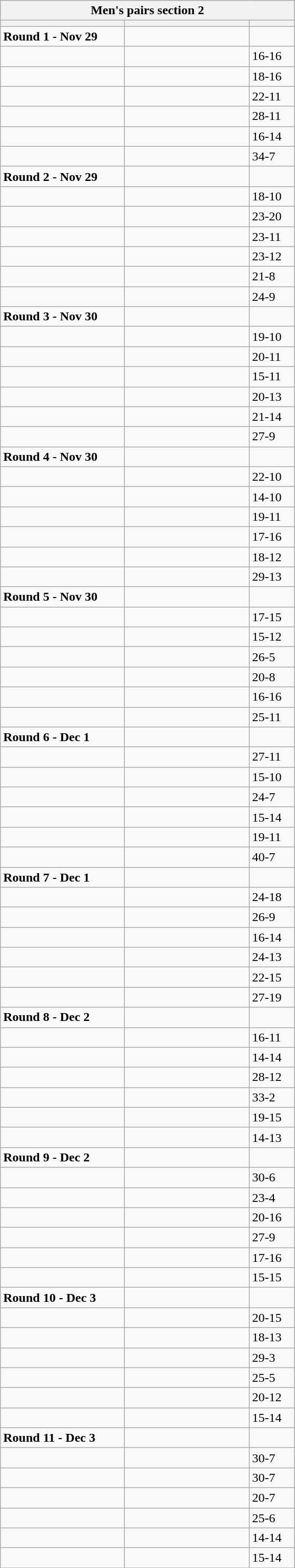<table class="wikitable">
<tr>
<th colspan="3">Men's pairs section 2</th>
</tr>
<tr>
<th width=150></th>
<th width=150></th>
<th width=50></th>
</tr>
<tr>
<td><strong>Round 1 - Nov 29</strong></td>
<td></td>
<td></td>
</tr>
<tr>
<td></td>
<td></td>
<td>16-16</td>
</tr>
<tr>
<td></td>
<td></td>
<td>18-16</td>
</tr>
<tr>
<td></td>
<td></td>
<td>22-11</td>
</tr>
<tr>
<td></td>
<td></td>
<td>28-11</td>
</tr>
<tr>
<td></td>
<td></td>
<td>16-14</td>
</tr>
<tr>
<td></td>
<td></td>
<td>34-7</td>
</tr>
<tr>
<td><strong>Round 2 - Nov 29</strong></td>
<td></td>
<td></td>
</tr>
<tr>
<td></td>
<td></td>
<td>18-10</td>
</tr>
<tr>
<td></td>
<td></td>
<td>23-20</td>
</tr>
<tr>
<td></td>
<td></td>
<td>23-11</td>
</tr>
<tr>
<td></td>
<td></td>
<td>23-12</td>
</tr>
<tr>
<td></td>
<td></td>
<td>21-8</td>
</tr>
<tr>
<td></td>
<td></td>
<td>24-9</td>
</tr>
<tr>
<td><strong>Round 3 - Nov 30</strong></td>
<td></td>
<td></td>
</tr>
<tr>
<td></td>
<td></td>
<td>19-10</td>
</tr>
<tr>
<td></td>
<td></td>
<td>20-11</td>
</tr>
<tr>
<td></td>
<td></td>
<td>15-11</td>
</tr>
<tr>
<td></td>
<td></td>
<td>20-13</td>
</tr>
<tr>
<td></td>
<td></td>
<td>21-14</td>
</tr>
<tr>
<td></td>
<td></td>
<td>27-9</td>
</tr>
<tr>
<td><strong>Round 4 - Nov 30</strong></td>
<td></td>
<td></td>
</tr>
<tr>
<td></td>
<td></td>
<td>22-10</td>
</tr>
<tr>
<td></td>
<td></td>
<td>14-10</td>
</tr>
<tr>
<td></td>
<td></td>
<td>19-11</td>
</tr>
<tr>
<td></td>
<td></td>
<td>17-16</td>
</tr>
<tr>
<td></td>
<td></td>
<td>18-12</td>
</tr>
<tr>
<td></td>
<td></td>
<td>29-13</td>
</tr>
<tr>
<td><strong>Round 5 - Nov 30</strong></td>
<td></td>
<td></td>
</tr>
<tr>
<td></td>
<td></td>
<td>17-15</td>
</tr>
<tr>
<td></td>
<td></td>
<td>15-12</td>
</tr>
<tr>
<td></td>
<td></td>
<td>26-5</td>
</tr>
<tr>
<td></td>
<td></td>
<td>20-8</td>
</tr>
<tr>
<td></td>
<td></td>
<td>16-16</td>
</tr>
<tr>
<td></td>
<td></td>
<td>25-11</td>
</tr>
<tr>
<td><strong>Round 6  - Dec 1</strong></td>
<td></td>
<td></td>
</tr>
<tr>
<td></td>
<td></td>
<td>27-11</td>
</tr>
<tr>
<td></td>
<td></td>
<td>15-10</td>
</tr>
<tr>
<td></td>
<td></td>
<td>24-7</td>
</tr>
<tr>
<td></td>
<td></td>
<td>15-14</td>
</tr>
<tr>
<td></td>
<td></td>
<td>19-11</td>
</tr>
<tr>
<td></td>
<td></td>
<td>40-7</td>
</tr>
<tr>
<td><strong>Round 7 - Dec 1</strong></td>
<td></td>
<td></td>
</tr>
<tr>
<td></td>
<td></td>
<td>24-18</td>
</tr>
<tr>
<td></td>
<td></td>
<td>26-9</td>
</tr>
<tr>
<td></td>
<td></td>
<td>16-14</td>
</tr>
<tr>
<td></td>
<td></td>
<td>24-13</td>
</tr>
<tr>
<td></td>
<td></td>
<td>22-15</td>
</tr>
<tr>
<td></td>
<td></td>
<td>27-19</td>
</tr>
<tr>
<td><strong>Round 8 - Dec 2</strong></td>
<td></td>
<td></td>
</tr>
<tr>
<td></td>
<td></td>
<td>16-11</td>
</tr>
<tr>
<td></td>
<td></td>
<td>14-14</td>
</tr>
<tr>
<td></td>
<td></td>
<td>28-12</td>
</tr>
<tr>
<td></td>
<td></td>
<td>33-2</td>
</tr>
<tr>
<td></td>
<td></td>
<td>19-15</td>
</tr>
<tr>
<td></td>
<td></td>
<td>14-13</td>
</tr>
<tr>
<td><strong>Round 9 - Dec 2</strong></td>
<td></td>
<td></td>
</tr>
<tr>
<td></td>
<td></td>
<td>30-6</td>
</tr>
<tr>
<td></td>
<td></td>
<td>23-4</td>
</tr>
<tr>
<td></td>
<td></td>
<td>20-16</td>
</tr>
<tr>
<td></td>
<td></td>
<td>27-9</td>
</tr>
<tr>
<td></td>
<td></td>
<td>17-16</td>
</tr>
<tr>
<td></td>
<td></td>
<td>15-15</td>
</tr>
<tr>
<td><strong>Round 10 - Dec 3</strong></td>
<td></td>
<td></td>
</tr>
<tr>
<td></td>
<td></td>
<td>20-15</td>
</tr>
<tr>
<td></td>
<td></td>
<td>18-13</td>
</tr>
<tr>
<td></td>
<td></td>
<td>29-3</td>
</tr>
<tr>
<td></td>
<td></td>
<td>25-5</td>
</tr>
<tr>
<td></td>
<td></td>
<td>20-12</td>
</tr>
<tr>
<td></td>
<td></td>
<td>15-14</td>
</tr>
<tr>
<td><strong>Round 11 - Dec 3</strong></td>
<td></td>
<td></td>
</tr>
<tr>
<td></td>
<td></td>
<td>30-7</td>
</tr>
<tr>
<td></td>
<td></td>
<td>30-7</td>
</tr>
<tr>
<td></td>
<td></td>
<td>20-7</td>
</tr>
<tr>
<td></td>
<td></td>
<td>25-6</td>
</tr>
<tr>
<td></td>
<td></td>
<td>14-14</td>
</tr>
<tr>
<td></td>
<td></td>
<td>15-14</td>
</tr>
<tr>
</tr>
</table>
